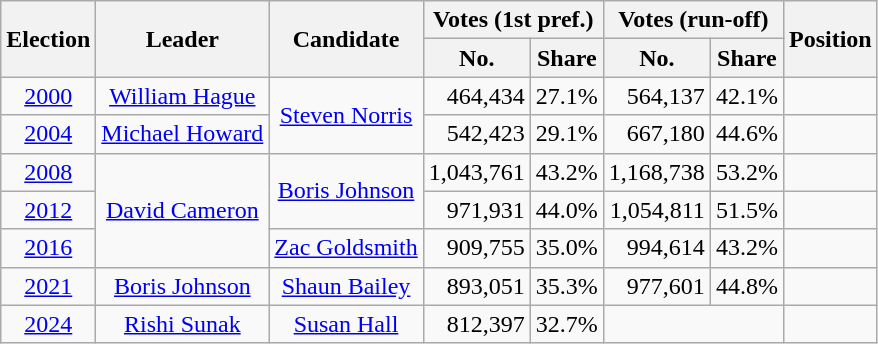<table class="wikitable" style="text-align:center">
<tr>
<th rowspan=2>Election</th>
<th rowspan=2>Leader</th>
<th rowspan=2>Candidate</th>
<th colspan=2>Votes (1st pref.)</th>
<th colspan=2>Votes (run-off)</th>
<th rowspan=2>Position</th>
</tr>
<tr>
<th>No.</th>
<th>Share</th>
<th>No.</th>
<th>Share</th>
</tr>
<tr>
<td><a href='#'>2000</a></td>
<td><a href='#'>William Hague</a></td>
<td rowspan=2><a href='#'>Steven Norris</a></td>
<td align=right>464,434</td>
<td align=right>27.1%</td>
<td align=right>564,137</td>
<td align=right>42.1%</td>
<td></td>
</tr>
<tr>
<td><a href='#'>2004</a></td>
<td><a href='#'>Michael Howard</a></td>
<td align=right>542,423</td>
<td align=right>29.1%</td>
<td align=right>667,180</td>
<td align=right>44.6%</td>
<td></td>
</tr>
<tr>
<td><a href='#'>2008</a></td>
<td rowspan=3><a href='#'>David Cameron</a></td>
<td rowspan=2><a href='#'>Boris Johnson</a></td>
<td align=right>1,043,761</td>
<td align=right>43.2%</td>
<td align=right>1,168,738</td>
<td align=right>53.2%</td>
<td></td>
</tr>
<tr>
<td><a href='#'>2012</a></td>
<td align=right>971,931</td>
<td align=right>44.0%</td>
<td align=right>1,054,811</td>
<td align=right>51.5%</td>
<td></td>
</tr>
<tr>
<td><a href='#'>2016</a></td>
<td><a href='#'>Zac Goldsmith</a></td>
<td align=right>909,755</td>
<td align=right>35.0%</td>
<td align=right>994,614</td>
<td align=right>43.2%</td>
<td></td>
</tr>
<tr>
<td><a href='#'>2021</a></td>
<td><a href='#'>Boris Johnson</a></td>
<td><a href='#'>Shaun Bailey</a></td>
<td align=right>893,051</td>
<td align=right>35.3%</td>
<td align=right>977,601</td>
<td align=right>44.8%</td>
<td></td>
</tr>
<tr>
<td><a href='#'>2024</a></td>
<td><a href='#'>Rishi Sunak</a></td>
<td><a href='#'>Susan Hall</a></td>
<td align=right>812,397</td>
<td align=right>32.7%</td>
<td colspan="2"></td>
<td></td>
</tr>
</table>
